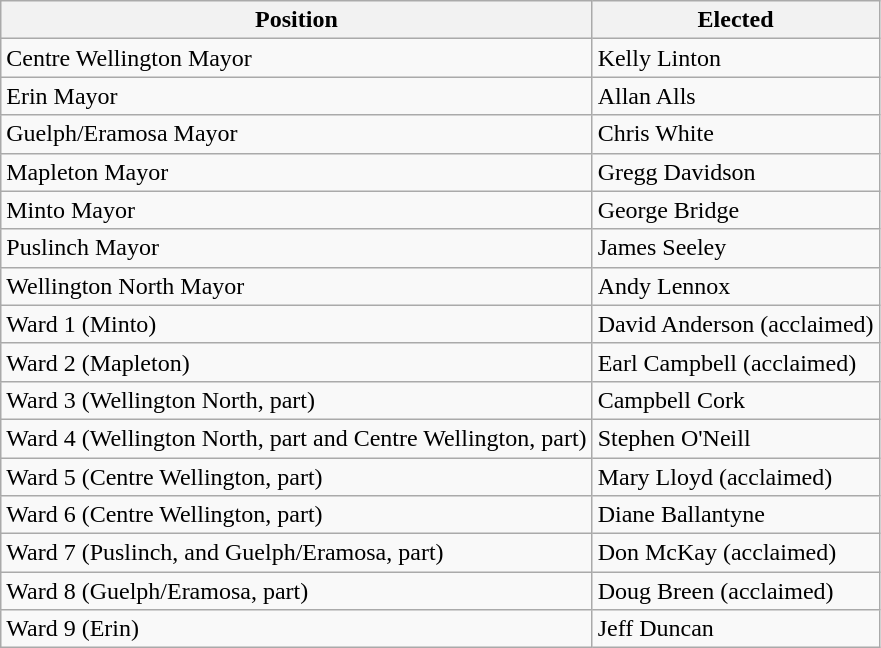<table class="wikitable">
<tr>
<th>Position</th>
<th>Elected</th>
</tr>
<tr>
<td>Centre Wellington Mayor</td>
<td>Kelly Linton</td>
</tr>
<tr>
<td>Erin Mayor</td>
<td>Allan Alls</td>
</tr>
<tr>
<td>Guelph/Eramosa Mayor</td>
<td>Chris White</td>
</tr>
<tr>
<td>Mapleton Mayor</td>
<td>Gregg Davidson</td>
</tr>
<tr>
<td>Minto Mayor</td>
<td>George Bridge</td>
</tr>
<tr>
<td>Puslinch Mayor</td>
<td>James Seeley</td>
</tr>
<tr>
<td>Wellington North Mayor</td>
<td>Andy Lennox</td>
</tr>
<tr>
<td>Ward 1 (Minto)</td>
<td>David Anderson (acclaimed)</td>
</tr>
<tr>
<td>Ward 2 (Mapleton)</td>
<td>Earl Campbell (acclaimed)</td>
</tr>
<tr>
<td>Ward 3 (Wellington North, part)</td>
<td>Campbell Cork</td>
</tr>
<tr>
<td>Ward 4 (Wellington North, part and Centre Wellington, part)</td>
<td>Stephen O'Neill</td>
</tr>
<tr>
<td>Ward 5 (Centre Wellington, part)</td>
<td>Mary Lloyd (acclaimed)</td>
</tr>
<tr>
<td>Ward 6 (Centre Wellington, part)</td>
<td>Diane Ballantyne</td>
</tr>
<tr>
<td>Ward 7 (Puslinch, and Guelph/Eramosa, part)</td>
<td>Don McKay (acclaimed)</td>
</tr>
<tr>
<td>Ward 8 (Guelph/Eramosa, part)</td>
<td>Doug Breen (acclaimed)</td>
</tr>
<tr>
<td>Ward 9 (Erin)</td>
<td>Jeff Duncan</td>
</tr>
</table>
